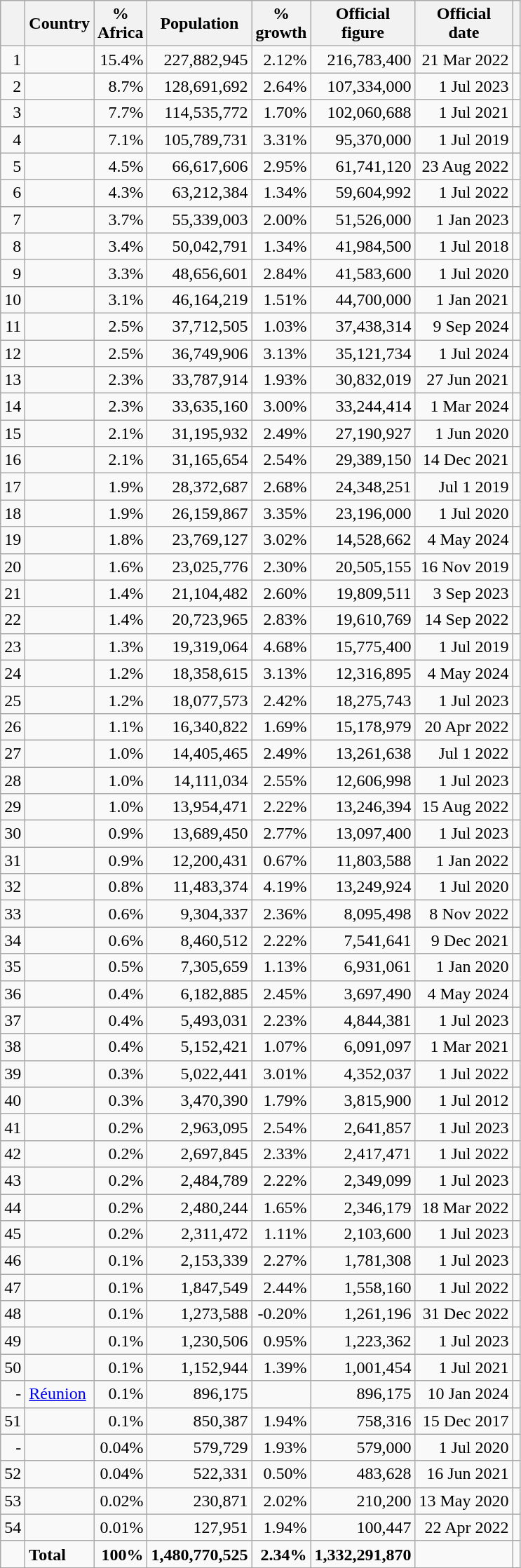<table class="wikitable sortable sticky-header" style="text-align: right">
<tr>
<th></th>
<th>Country</th>
<th>%<br>Africa</th>
<th>Population</th>
<th>%<br>growth</th>
<th>Official<br>figure</th>
<th>Official<br>date</th>
<th class="unsortable"></th>
</tr>
<tr>
<td>1</td>
<td align="left"></td>
<td>15.4%</td>
<td>227,882,945</td>
<td>2.12%</td>
<td>216,783,400</td>
<td>21 Mar 2022</td>
<td></td>
</tr>
<tr>
<td>2</td>
<td align="left"></td>
<td>8.7%</td>
<td>128,691,692</td>
<td>2.64%</td>
<td>107,334,000</td>
<td>1 Jul 2023</td>
<td></td>
</tr>
<tr>
<td>3</td>
<td align="left"></td>
<td>7.7%</td>
<td>114,535,772</td>
<td>1.70%</td>
<td>102,060,688</td>
<td>1 Jul 2021</td>
<td></td>
</tr>
<tr>
<td>4</td>
<td align="left"></td>
<td>7.1%</td>
<td>105,789,731</td>
<td>3.31%</td>
<td>95,370,000</td>
<td>1 Jul 2019</td>
<td></td>
</tr>
<tr>
<td>5</td>
<td align="left"></td>
<td>4.5%</td>
<td>66,617,606</td>
<td>2.95%</td>
<td>61,741,120</td>
<td>23 Aug 2022</td>
<td></td>
</tr>
<tr>
<td>6</td>
<td align="left"></td>
<td>4.3%</td>
<td>63,212,384</td>
<td>1.34%</td>
<td>59,604,992</td>
<td>1 Jul 2022</td>
<td></td>
</tr>
<tr>
<td>7</td>
<td align="left"></td>
<td>3.7%</td>
<td>55,339,003</td>
<td>2.00%</td>
<td>51,526,000</td>
<td>1 Jan 2023</td>
<td></td>
</tr>
<tr>
<td>8</td>
<td align="left"></td>
<td>3.4%</td>
<td>50,042,791</td>
<td>1.34%</td>
<td>41,984,500</td>
<td>1 Jul 2018</td>
<td></td>
</tr>
<tr>
<td>9</td>
<td align="left"></td>
<td>3.3%</td>
<td>48,656,601</td>
<td>2.84%</td>
<td>41,583,600</td>
<td>1 Jul 2020</td>
<td></td>
</tr>
<tr>
<td>10</td>
<td align="left"></td>
<td>3.1%</td>
<td>46,164,219</td>
<td>1.51%</td>
<td>44,700,000</td>
<td>1 Jan 2021</td>
<td></td>
</tr>
<tr>
<td>11</td>
<td align="left"></td>
<td>2.5%</td>
<td>37,712,505</td>
<td>1.03%</td>
<td>37,438,314</td>
<td>9 Sep 2024</td>
<td></td>
</tr>
<tr>
<td>12</td>
<td align="left"></td>
<td>2.5%</td>
<td>36,749,906</td>
<td>3.13%</td>
<td>35,121,734</td>
<td>1 Jul 2024</td>
<td></td>
</tr>
<tr>
<td>13</td>
<td align="left"></td>
<td>2.3%</td>
<td>33,787,914</td>
<td>1.93%</td>
<td>30,832,019</td>
<td>27 Jun 2021</td>
<td></td>
</tr>
<tr>
<td>14</td>
<td align="left"></td>
<td>2.3%</td>
<td>33,635,160</td>
<td>3.00%</td>
<td>33,244,414</td>
<td>1 Mar 2024</td>
<td></td>
</tr>
<tr>
<td>15</td>
<td align="left"></td>
<td>2.1%</td>
<td>31,195,932</td>
<td>2.49%</td>
<td>27,190,927</td>
<td>1 Jun 2020</td>
<td></td>
</tr>
<tr>
<td>16</td>
<td align="left"></td>
<td>2.1%</td>
<td>31,165,654</td>
<td>2.54%</td>
<td>29,389,150</td>
<td>14 Dec 2021</td>
<td></td>
</tr>
<tr>
<td>17</td>
<td align="left"></td>
<td>1.9%</td>
<td>28,372,687</td>
<td>2.68%</td>
<td>24,348,251</td>
<td>Jul 1 2019</td>
<td></td>
</tr>
<tr>
<td>18</td>
<td align="left"></td>
<td>1.9%</td>
<td>26,159,867</td>
<td>3.35%</td>
<td>23,196,000</td>
<td>1 Jul 2020</td>
<td></td>
</tr>
<tr>
<td>19</td>
<td align="left"></td>
<td>1.8%</td>
<td>23,769,127</td>
<td>3.02%</td>
<td>14,528,662</td>
<td>4 May 2024</td>
<td></td>
</tr>
<tr>
<td>20</td>
<td align="left"></td>
<td>1.6%</td>
<td>23,025,776</td>
<td>2.30%</td>
<td>20,505,155</td>
<td>16 Nov 2019</td>
<td></td>
</tr>
<tr>
<td>21</td>
<td align="left"></td>
<td>1.4%</td>
<td>21,104,482</td>
<td>2.60%</td>
<td>19,809,511</td>
<td>3 Sep 2023</td>
<td></td>
</tr>
<tr>
<td>22</td>
<td align="left"></td>
<td>1.4%</td>
<td>20,723,965</td>
<td>2.83%</td>
<td>19,610,769</td>
<td>14 Sep 2022</td>
<td></td>
</tr>
<tr>
<td>23</td>
<td align="left"></td>
<td>1.3%</td>
<td>19,319,064</td>
<td>4.68%</td>
<td>15,775,400</td>
<td>1 Jul 2019</td>
<td></td>
</tr>
<tr>
<td>24</td>
<td align="left"></td>
<td>1.2%</td>
<td>18,358,615</td>
<td>3.13%</td>
<td>12,316,895</td>
<td>4 May 2024</td>
<td></td>
</tr>
<tr>
<td>25</td>
<td align="left"></td>
<td>1.2%</td>
<td>18,077,573</td>
<td>2.42%</td>
<td>18,275,743</td>
<td>1 Jul 2023</td>
<td></td>
</tr>
<tr>
<td>26</td>
<td align="left"></td>
<td>1.1%</td>
<td>16,340,822</td>
<td>1.69%</td>
<td>15,178,979</td>
<td>20 Apr 2022</td>
<td></td>
</tr>
<tr>
<td>27</td>
<td align="left"></td>
<td>1.0%</td>
<td>14,405,465</td>
<td>2.49%</td>
<td>13,261,638</td>
<td>Jul 1 2022</td>
<td></td>
</tr>
<tr>
<td>28</td>
<td align="left"></td>
<td>1.0%</td>
<td>14,111,034</td>
<td>2.55%</td>
<td>12,606,998</td>
<td>1 Jul 2023</td>
<td></td>
</tr>
<tr>
<td>29</td>
<td align="left"></td>
<td>1.0%</td>
<td>13,954,471</td>
<td>2.22%</td>
<td>13,246,394</td>
<td>15 Aug 2022</td>
<td></td>
</tr>
<tr>
<td>30</td>
<td align="left"></td>
<td>0.9%</td>
<td>13,689,450</td>
<td>2.77%</td>
<td>13,097,400</td>
<td>1 Jul 2023</td>
<td></td>
</tr>
<tr>
<td>31</td>
<td align="left"></td>
<td>0.9%</td>
<td>12,200,431</td>
<td>0.67%</td>
<td>11,803,588</td>
<td>1 Jan 2022</td>
<td></td>
</tr>
<tr>
<td>32</td>
<td align="left"></td>
<td>0.8%</td>
<td>11,483,374</td>
<td>4.19%</td>
<td>13,249,924</td>
<td>1 Jul 2020</td>
<td></td>
</tr>
<tr>
<td>33</td>
<td align="left"></td>
<td>0.6%</td>
<td>9,304,337</td>
<td>2.36%</td>
<td>8,095,498</td>
<td>8 Nov 2022</td>
<td></td>
</tr>
<tr>
<td>34</td>
<td align="left"></td>
<td>0.6%</td>
<td>8,460,512</td>
<td>2.22%</td>
<td>7,541,641</td>
<td>9 Dec 2021</td>
<td></td>
</tr>
<tr>
<td>35</td>
<td align="left"></td>
<td>0.5%</td>
<td>7,305,659</td>
<td>1.13%</td>
<td>6,931,061</td>
<td>1 Jan 2020</td>
<td></td>
</tr>
<tr>
<td>36</td>
<td align="left"></td>
<td>0.4%</td>
<td>6,182,885</td>
<td>2.45%</td>
<td>3,697,490</td>
<td>4 May 2024</td>
<td></td>
</tr>
<tr>
<td>37</td>
<td align="left"></td>
<td>0.4%</td>
<td>5,493,031</td>
<td>2.23%</td>
<td>4,844,381</td>
<td>1 Jul 2023</td>
<td></td>
</tr>
<tr>
<td>38</td>
<td align="left"></td>
<td>0.4%</td>
<td>5,152,421</td>
<td>1.07%</td>
<td>6,091,097</td>
<td>1 Mar 2021</td>
<td></td>
</tr>
<tr>
<td>39</td>
<td align="left"></td>
<td>0.3%</td>
<td>5,022,441</td>
<td>3.01%</td>
<td>4,352,037</td>
<td>1 Jul 2022</td>
<td></td>
</tr>
<tr>
<td>40</td>
<td align="left"></td>
<td>0.3%</td>
<td>3,470,390</td>
<td>1.79%</td>
<td>3,815,900</td>
<td>1 Jul 2012</td>
<td></td>
</tr>
<tr>
<td>41</td>
<td align="left"></td>
<td>0.2%</td>
<td>2,963,095</td>
<td>2.54%</td>
<td>2,641,857</td>
<td>1 Jul 2023</td>
<td></td>
</tr>
<tr>
<td>42</td>
<td align="left"></td>
<td>0.2%</td>
<td>2,697,845</td>
<td>2.33%</td>
<td>2,417,471</td>
<td>1 Jul 2022</td>
<td></td>
</tr>
<tr>
<td>43</td>
<td align="left"></td>
<td>0.2%</td>
<td>2,484,789</td>
<td>2.22%</td>
<td>2,349,099</td>
<td>1 Jul 2023</td>
<td></td>
</tr>
<tr>
<td>44</td>
<td align="left"></td>
<td>0.2%</td>
<td>2,480,244</td>
<td>1.65%</td>
<td>2,346,179</td>
<td>18 Mar 2022</td>
<td></td>
</tr>
<tr>
<td>45</td>
<td align="left"></td>
<td>0.2%</td>
<td>2,311,472</td>
<td>1.11%</td>
<td>2,103,600</td>
<td>1 Jul 2023</td>
<td></td>
</tr>
<tr>
<td>46</td>
<td align="left"></td>
<td>0.1%</td>
<td>2,153,339</td>
<td>2.27%</td>
<td>1,781,308</td>
<td>1 Jul 2023</td>
<td></td>
</tr>
<tr>
<td>47</td>
<td align="left"></td>
<td>0.1%</td>
<td>1,847,549</td>
<td>2.44%</td>
<td>1,558,160</td>
<td>1 Jul 2022</td>
<td></td>
</tr>
<tr>
<td>48</td>
<td align="left"></td>
<td>0.1%</td>
<td>1,273,588</td>
<td>-0.20%</td>
<td>1,261,196</td>
<td>31 Dec 2022</td>
<td></td>
</tr>
<tr>
<td>49</td>
<td align="left"></td>
<td>0.1%</td>
<td>1,230,506</td>
<td>0.95%</td>
<td>1,223,362</td>
<td>1 Jul 2023</td>
<td></td>
</tr>
<tr>
<td>50</td>
<td align="left"></td>
<td>0.1%</td>
<td>1,152,944</td>
<td>1.39%</td>
<td>1,001,454</td>
<td>1 Jul 2021</td>
<td></td>
</tr>
<tr>
<td>-</td>
<td align="left"> <a href='#'>Réunion</a></td>
<td>0.1%</td>
<td>896,175</td>
<td></td>
<td>896,175</td>
<td>10 Jan 2024</td>
<td></td>
</tr>
<tr>
<td>51</td>
<td align="left"></td>
<td>0.1%</td>
<td>850,387</td>
<td>1.94%</td>
<td>758,316</td>
<td>15 Dec 2017</td>
<td></td>
</tr>
<tr>
<td>-</td>
<td align="left"></td>
<td>0.04%</td>
<td>579,729</td>
<td>1.93%</td>
<td>579,000</td>
<td>1 Jul 2020</td>
<td></td>
</tr>
<tr>
<td>52</td>
<td align="left"></td>
<td>0.04%</td>
<td>522,331</td>
<td>0.50%</td>
<td>483,628</td>
<td>16 Jun 2021</td>
<td></td>
</tr>
<tr>
<td>53</td>
<td align="left"></td>
<td>0.02%</td>
<td>230,871</td>
<td>2.02%</td>
<td>210,200</td>
<td>13 May 2020</td>
<td></td>
</tr>
<tr>
<td>54</td>
<td align="left"></td>
<td>0.01%</td>
<td>127,951</td>
<td>1.94%</td>
<td>100,447</td>
<td>22 Apr 2022</td>
<td></td>
</tr>
<tr>
<td></td>
<td align="left"><strong>Total</strong></td>
<td><strong>100%</strong></td>
<td><strong>1,480,770,525</strong></td>
<td><strong>2.34%</strong></td>
<td><strong>1,332,291,870</strong></td>
<td></td>
<td></td>
</tr>
</table>
